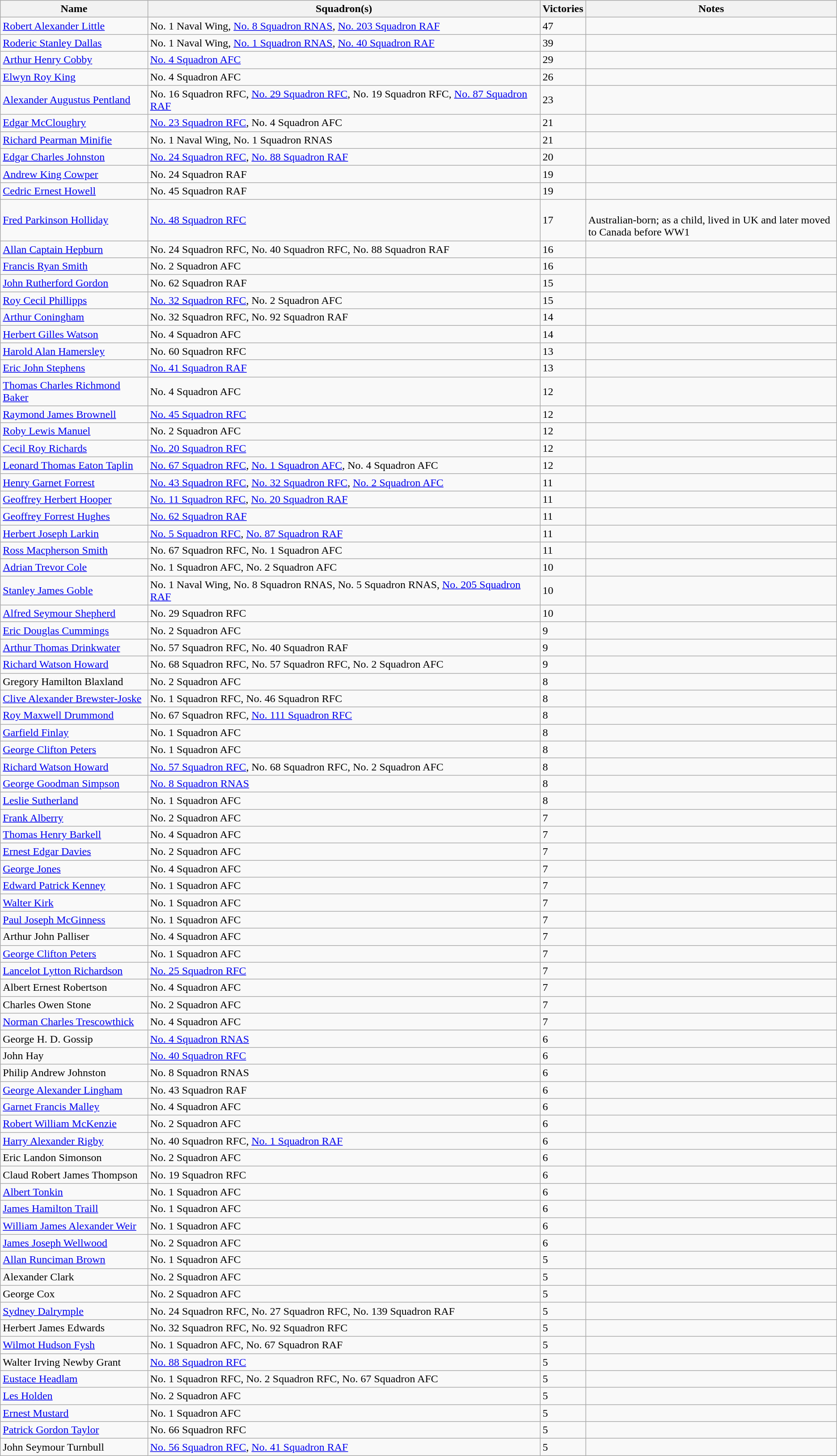<table class="wikitable sortable">
<tr>
<th>Name</th>
<th>Squadron(s)</th>
<th>Victories</th>
<th style="width:30%;">Notes</th>
</tr>
<tr>
<td><a href='#'>Robert Alexander Little</a></td>
<td>No. 1 Naval Wing, <a href='#'>No. 8 Squadron RNAS</a>, <a href='#'>No. 203 Squadron RAF</a></td>
<td>47</td>
<td></td>
</tr>
<tr>
<td><a href='#'>Roderic Stanley Dallas</a></td>
<td>No. 1 Naval Wing, <a href='#'>No. 1 Squadron RNAS</a>, <a href='#'>No. 40 Squadron RAF</a></td>
<td>39</td>
<td></td>
</tr>
<tr>
<td><a href='#'>Arthur Henry Cobby</a></td>
<td><a href='#'>No. 4 Squadron AFC</a></td>
<td>29</td>
<td></td>
</tr>
<tr>
<td><a href='#'>Elwyn Roy King</a></td>
<td>No. 4 Squadron AFC</td>
<td>26</td>
<td></td>
</tr>
<tr>
<td><a href='#'>Alexander Augustus Pentland</a></td>
<td>No. 16 Squadron RFC, <a href='#'>No. 29 Squadron RFC</a>, No. 19 Squadron RFC, <a href='#'>No. 87 Squadron RAF</a></td>
<td>23</td>
<td></td>
</tr>
<tr>
<td><a href='#'>Edgar McCloughry</a></td>
<td><a href='#'>No. 23 Squadron RFC</a>, No. 4 Squadron AFC</td>
<td>21</td>
<td></td>
</tr>
<tr>
<td><a href='#'>Richard Pearman Minifie</a></td>
<td>No. 1 Naval Wing, No. 1 Squadron RNAS</td>
<td>21</td>
<td></td>
</tr>
<tr>
<td><a href='#'>Edgar Charles Johnston</a></td>
<td><a href='#'>No. 24 Squadron RFC</a>, <a href='#'>No. 88 Squadron RAF</a></td>
<td>20</td>
<td></td>
</tr>
<tr>
<td><a href='#'>Andrew King Cowper</a></td>
<td>No. 24 Squadron RAF</td>
<td>19</td>
<td></td>
</tr>
<tr>
<td><a href='#'>Cedric Ernest Howell</a></td>
<td>No. 45 Squadron RAF</td>
<td>19</td>
<td></td>
</tr>
<tr>
<td><a href='#'>Fred Parkinson Holliday</a></td>
<td><a href='#'>No. 48 Squadron RFC</a></td>
<td>17</td>
<td><br>Australian-born; as a child, lived in UK and later moved to Canada before WW1</td>
</tr>
<tr>
<td><a href='#'>Allan Captain Hepburn</a></td>
<td>No. 24 Squadron RFC, No. 40 Squadron RFC, No. 88 Squadron RAF</td>
<td>16</td>
<td></td>
</tr>
<tr>
<td><a href='#'>Francis Ryan Smith</a></td>
<td>No. 2 Squadron AFC</td>
<td>16</td>
<td></td>
</tr>
<tr>
<td><a href='#'>John Rutherford Gordon</a></td>
<td>No. 62 Squadron RAF</td>
<td>15</td>
<td></td>
</tr>
<tr>
<td><a href='#'>Roy Cecil Phillipps</a></td>
<td><a href='#'>No. 32 Squadron RFC</a>, No. 2 Squadron AFC</td>
<td>15</td>
<td></td>
</tr>
<tr>
<td><a href='#'>Arthur Coningham</a></td>
<td>No. 32 Squadron RFC, No. 92 Squadron RAF</td>
<td>14</td>
<td></td>
</tr>
<tr>
<td><a href='#'>Herbert Gilles Watson</a></td>
<td>No. 4 Squadron AFC</td>
<td>14</td>
<td></td>
</tr>
<tr>
<td><a href='#'>Harold Alan Hamersley</a></td>
<td>No. 60 Squadron RFC</td>
<td>13</td>
<td></td>
</tr>
<tr>
<td><a href='#'>Eric John Stephens</a></td>
<td><a href='#'>No. 41 Squadron RAF</a></td>
<td>13</td>
<td></td>
</tr>
<tr>
<td><a href='#'>Thomas Charles Richmond Baker</a></td>
<td>No. 4 Squadron AFC</td>
<td>12</td>
<td></td>
</tr>
<tr>
<td><a href='#'>Raymond James Brownell</a></td>
<td><a href='#'>No. 45 Squadron RFC</a></td>
<td>12</td>
<td></td>
</tr>
<tr>
<td><a href='#'>Roby Lewis Manuel</a></td>
<td>No. 2 Squadron AFC</td>
<td>12</td>
<td></td>
</tr>
<tr>
<td><a href='#'>Cecil Roy Richards</a></td>
<td><a href='#'>No. 20 Squadron RFC</a></td>
<td>12</td>
<td></td>
</tr>
<tr>
<td><a href='#'>Leonard Thomas Eaton Taplin</a></td>
<td><a href='#'>No. 67 Squadron RFC</a>, <a href='#'>No. 1 Squadron AFC</a>, No. 4 Squadron AFC</td>
<td>12</td>
<td></td>
</tr>
<tr>
<td><a href='#'>Henry Garnet Forrest</a></td>
<td><a href='#'>No. 43 Squadron RFC</a>, <a href='#'>No. 32 Squadron RFC</a>, <a href='#'>No. 2 Squadron AFC</a></td>
<td>11</td>
<td></td>
</tr>
<tr>
<td><a href='#'>Geoffrey Herbert Hooper</a></td>
<td><a href='#'>No. 11 Squadron RFC</a>, <a href='#'>No. 20 Squadron RAF</a></td>
<td>11</td>
<td></td>
</tr>
<tr>
<td><a href='#'>Geoffrey Forrest Hughes</a></td>
<td><a href='#'>No. 62 Squadron RAF</a></td>
<td>11</td>
<td></td>
</tr>
<tr>
<td><a href='#'>Herbert Joseph Larkin</a></td>
<td><a href='#'>No. 5 Squadron RFC</a>, <a href='#'>No. 87 Squadron RAF</a></td>
<td>11</td>
<td></td>
</tr>
<tr>
<td><a href='#'>Ross Macpherson Smith</a></td>
<td>No. 67 Squadron RFC, No. 1 Squadron AFC</td>
<td>11</td>
<td></td>
</tr>
<tr>
<td><a href='#'>Adrian Trevor Cole</a></td>
<td>No. 1 Squadron AFC, No. 2 Squadron AFC</td>
<td>10</td>
<td></td>
</tr>
<tr>
<td><a href='#'>Stanley James Goble</a></td>
<td>No. 1 Naval Wing, No. 8 Squadron RNAS, No. 5 Squadron RNAS, <a href='#'>No. 205 Squadron RAF</a></td>
<td>10</td>
<td></td>
</tr>
<tr>
<td><a href='#'>Alfred Seymour Shepherd</a></td>
<td>No. 29 Squadron RFC</td>
<td>10</td>
<td></td>
</tr>
<tr>
<td><a href='#'>Eric Douglas Cummings</a></td>
<td>No. 2 Squadron AFC</td>
<td>9</td>
<td></td>
</tr>
<tr>
<td><a href='#'>Arthur Thomas Drinkwater</a></td>
<td>No. 57 Squadron RFC, No. 40 Squadron RAF</td>
<td>9</td>
<td></td>
</tr>
<tr>
<td><a href='#'>Richard Watson Howard</a></td>
<td>No. 68 Squadron RFC, No. 57 Squadron RFC, No. 2 Squadron AFC</td>
<td>9</td>
<td></td>
</tr>
<tr>
<td>Gregory Hamilton Blaxland</td>
<td>No. 2 Squadron AFC</td>
<td>8</td>
<td></td>
</tr>
<tr>
<td><a href='#'>Clive Alexander Brewster-Joske</a></td>
<td>No. 1 Squadron RFC, No. 46 Squadron RFC</td>
<td>8</td>
<td></td>
</tr>
<tr>
<td><a href='#'>Roy Maxwell Drummond</a></td>
<td>No. 67 Squadron RFC, <a href='#'>No. 111 Squadron RFC</a></td>
<td>8</td>
<td></td>
</tr>
<tr>
<td><a href='#'>Garfield Finlay</a></td>
<td>No. 1 Squadron AFC</td>
<td>8</td>
<td></td>
</tr>
<tr>
<td><a href='#'>George Clifton Peters</a></td>
<td>No. 1 Squadron AFC</td>
<td>8</td>
<td></td>
</tr>
<tr>
<td><a href='#'>Richard Watson Howard</a></td>
<td><a href='#'>No. 57 Squadron RFC</a>, No. 68 Squadron RFC, No. 2 Squadron AFC</td>
<td>8</td>
<td></td>
</tr>
<tr>
<td><a href='#'>George Goodman Simpson</a></td>
<td><a href='#'>No. 8 Squadron RNAS</a></td>
<td>8</td>
<td></td>
</tr>
<tr>
<td><a href='#'>Leslie Sutherland</a></td>
<td>No. 1 Squadron AFC</td>
<td>8</td>
<td></td>
</tr>
<tr>
<td><a href='#'>Frank Alberry</a></td>
<td>No. 2 Squadron AFC</td>
<td>7</td>
<td></td>
</tr>
<tr>
<td><a href='#'>Thomas Henry Barkell</a></td>
<td>No. 4 Squadron AFC</td>
<td>7</td>
<td></td>
</tr>
<tr>
<td><a href='#'>Ernest Edgar Davies</a></td>
<td>No. 2 Squadron AFC</td>
<td>7</td>
<td></td>
</tr>
<tr>
<td><a href='#'>George Jones</a></td>
<td>No. 4 Squadron AFC</td>
<td>7</td>
<td></td>
</tr>
<tr>
<td><a href='#'>Edward Patrick Kenney</a></td>
<td>No. 1 Squadron AFC</td>
<td>7</td>
<td></td>
</tr>
<tr>
<td><a href='#'>Walter Kirk</a></td>
<td>No. 1 Squadron AFC</td>
<td>7</td>
<td></td>
</tr>
<tr>
<td><a href='#'>Paul Joseph McGinness</a></td>
<td>No. 1 Squadron AFC</td>
<td>7</td>
<td></td>
</tr>
<tr>
<td>Arthur John Palliser</td>
<td>No. 4 Squadron AFC</td>
<td>7</td>
<td></td>
</tr>
<tr>
<td><a href='#'>George Clifton Peters</a></td>
<td>No. 1 Squadron AFC</td>
<td>7</td>
<td></td>
</tr>
<tr>
<td><a href='#'>Lancelot Lytton Richardson</a></td>
<td><a href='#'>No. 25 Squadron RFC</a></td>
<td>7</td>
<td></td>
</tr>
<tr>
<td>Albert Ernest Robertson</td>
<td>No. 4 Squadron AFC</td>
<td>7</td>
<td></td>
</tr>
<tr>
<td>Charles Owen Stone</td>
<td>No. 2 Squadron AFC</td>
<td>7</td>
<td></td>
</tr>
<tr>
<td><a href='#'>Norman Charles Trescowthick</a></td>
<td>No. 4 Squadron AFC</td>
<td>7</td>
<td></td>
</tr>
<tr>
<td>George H. D. Gossip</td>
<td><a href='#'>No. 4 Squadron RNAS</a></td>
<td>6</td>
<td></td>
</tr>
<tr>
<td>John Hay</td>
<td><a href='#'>No. 40 Squadron RFC</a></td>
<td>6</td>
<td></td>
</tr>
<tr>
<td>Philip Andrew Johnston</td>
<td>No. 8 Squadron RNAS</td>
<td>6</td>
<td></td>
</tr>
<tr>
<td><a href='#'>George Alexander Lingham</a></td>
<td>No. 43 Squadron RAF</td>
<td>6</td>
<td></td>
</tr>
<tr>
<td><a href='#'>Garnet Francis Malley</a></td>
<td>No. 4 Squadron AFC</td>
<td>6</td>
<td></td>
</tr>
<tr>
<td><a href='#'>Robert William McKenzie</a></td>
<td>No. 2 Squadron AFC</td>
<td>6</td>
<td></td>
</tr>
<tr>
<td><a href='#'>Harry Alexander Rigby</a></td>
<td>No. 40 Squadron RFC, <a href='#'>No. 1 Squadron RAF</a></td>
<td>6</td>
<td></td>
</tr>
<tr>
<td>Eric Landon Simonson</td>
<td>No. 2 Squadron AFC</td>
<td>6</td>
<td></td>
</tr>
<tr>
<td>Claud Robert James Thompson</td>
<td>No. 19 Squadron RFC</td>
<td>6</td>
<td></td>
</tr>
<tr>
<td><a href='#'>Albert Tonkin</a></td>
<td>No. 1 Squadron AFC</td>
<td>6</td>
<td></td>
</tr>
<tr>
<td><a href='#'>James Hamilton Traill</a></td>
<td>No. 1 Squadron AFC</td>
<td>6</td>
<td></td>
</tr>
<tr>
<td><a href='#'>William James Alexander Weir</a></td>
<td>No. 1 Squadron AFC</td>
<td>6</td>
<td></td>
</tr>
<tr>
<td><a href='#'>James Joseph Wellwood</a></td>
<td>No. 2 Squadron AFC</td>
<td>6</td>
<td></td>
</tr>
<tr>
<td><a href='#'>Allan Runciman Brown</a></td>
<td>No. 1 Squadron AFC</td>
<td>5</td>
<td></td>
</tr>
<tr>
<td>Alexander Clark</td>
<td>No. 2 Squadron AFC</td>
<td>5</td>
<td></td>
</tr>
<tr>
<td>George Cox</td>
<td>No. 2 Squadron AFC</td>
<td>5</td>
<td></td>
</tr>
<tr>
<td><a href='#'>Sydney Dalrymple</a></td>
<td>No. 24 Squadron RFC, No. 27 Squadron RFC, No. 139 Squadron RAF</td>
<td>5</td>
<td></td>
</tr>
<tr>
<td>Herbert James Edwards</td>
<td>No. 32 Squadron RFC, No. 92 Squadron RFC</td>
<td>5</td>
<td></td>
</tr>
<tr>
<td><a href='#'>Wilmot Hudson Fysh</a></td>
<td>No. 1 Squadron AFC, No. 67 Squadron RAF</td>
<td>5</td>
<td></td>
</tr>
<tr>
<td>Walter Irving Newby Grant</td>
<td><a href='#'>No. 88 Squadron RFC</a></td>
<td>5</td>
<td></td>
</tr>
<tr>
<td><a href='#'>Eustace Headlam</a></td>
<td>No. 1 Squadron RFC, No. 2 Squadron RFC, No. 67 Squadron AFC</td>
<td>5</td>
<td></td>
</tr>
<tr>
<td><a href='#'>Les Holden</a></td>
<td>No. 2 Squadron AFC</td>
<td>5</td>
<td></td>
</tr>
<tr>
<td><a href='#'>Ernest Mustard</a></td>
<td>No. 1 Squadron AFC</td>
<td>5</td>
<td></td>
</tr>
<tr>
<td><a href='#'>Patrick Gordon Taylor</a></td>
<td>No. 66 Squadron RFC</td>
<td>5</td>
<td></td>
</tr>
<tr>
<td>John Seymour Turnbull</td>
<td><a href='#'>No. 56 Squadron RFC</a>, <a href='#'>No. 41 Squadron RAF</a></td>
<td>5</td>
<td></td>
</tr>
</table>
